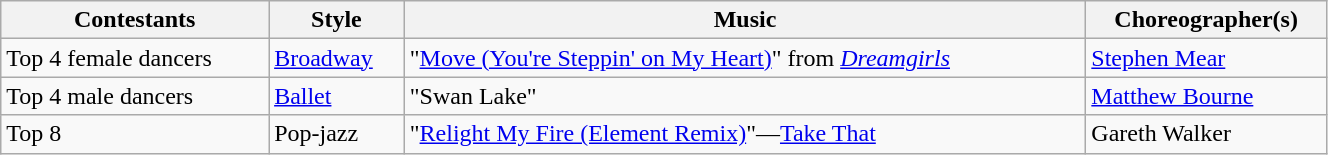<table class="wikitable" style="width:70%;">
<tr>
<th>Contestants</th>
<th>Style</th>
<th>Music</th>
<th>Choreographer(s)</th>
</tr>
<tr>
<td>Top 4 female dancers</td>
<td><a href='#'>Broadway</a></td>
<td>"<a href='#'>Move (You're Steppin' on My Heart)</a>" from <em><a href='#'>Dreamgirls</a></em></td>
<td><a href='#'>Stephen Mear</a></td>
</tr>
<tr>
<td>Top 4 male dancers</td>
<td><a href='#'>Ballet</a></td>
<td>"Swan Lake"</td>
<td><a href='#'>Matthew Bourne</a></td>
</tr>
<tr>
<td>Top 8</td>
<td>Pop-jazz</td>
<td>"<a href='#'>Relight My Fire (Element Remix)</a>"—<a href='#'>Take That</a></td>
<td>Gareth Walker</td>
</tr>
</table>
